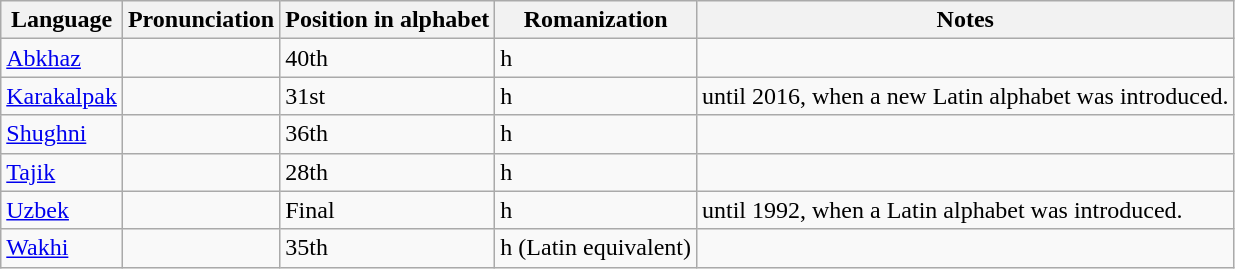<table class=wikitable>
<tr>
<th>Language</th>
<th>Pronunciation</th>
<th>Position in alphabet</th>
<th>Romanization</th>
<th>Notes</th>
</tr>
<tr>
<td><a href='#'>Abkhaz</a></td>
<td></td>
<td>40th</td>
<td>h</td>
<td></td>
</tr>
<tr>
<td><a href='#'>Karakalpak</a></td>
<td></td>
<td>31st</td>
<td>h</td>
<td>until 2016, when a new Latin alphabet was introduced.</td>
</tr>
<tr>
<td><a href='#'>Shughni</a></td>
<td></td>
<td>36th</td>
<td>h</td>
<td></td>
</tr>
<tr>
<td><a href='#'>Tajik</a></td>
<td></td>
<td>28th</td>
<td>h</td>
<td></td>
</tr>
<tr>
<td><a href='#'>Uzbek</a></td>
<td></td>
<td>Final</td>
<td>h</td>
<td>until 1992, when a Latin alphabet was introduced.</td>
</tr>
<tr>
<td><a href='#'>Wakhi</a></td>
<td></td>
<td>35th</td>
<td>h (Latin equivalent)</td>
<td></td>
</tr>
</table>
